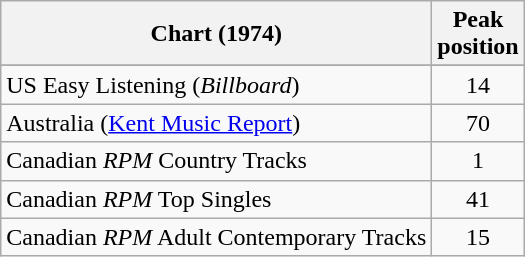<table class="wikitable sortable">
<tr>
<th align="left">Chart (1974)</th>
<th align="center">Peak<br>position</th>
</tr>
<tr>
</tr>
<tr>
</tr>
<tr>
<td>US Easy Listening (<em>Billboard</em>)</td>
<td align="center">14</td>
</tr>
<tr>
<td>Australia (<a href='#'>Kent Music Report</a>)</td>
<td align="center">70</td>
</tr>
<tr>
<td>Canadian <em>RPM</em> Country Tracks</td>
<td align="center">1</td>
</tr>
<tr>
<td>Canadian <em>RPM</em> Top Singles</td>
<td align="center">41</td>
</tr>
<tr>
<td>Canadian <em>RPM</em> Adult Contemporary Tracks</td>
<td align="center">15</td>
</tr>
</table>
